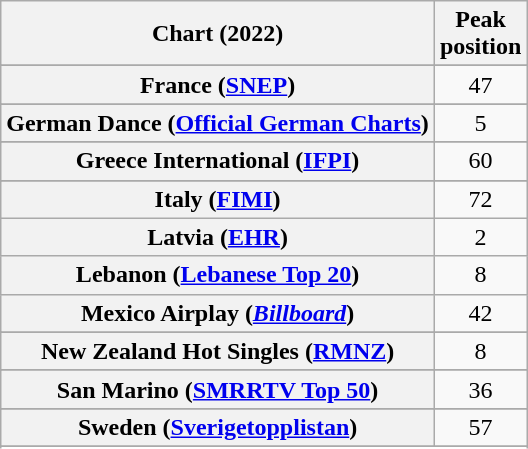<table class="wikitable sortable plainrowheaders" style="text-align:center">
<tr>
<th scope="col">Chart (2022)</th>
<th scope="col">Peak<br>position</th>
</tr>
<tr>
</tr>
<tr>
</tr>
<tr>
</tr>
<tr>
</tr>
<tr>
</tr>
<tr>
</tr>
<tr>
<th scope="row">France (<a href='#'>SNEP</a>)</th>
<td>47</td>
</tr>
<tr>
</tr>
<tr>
<th scope="row">German Dance (<a href='#'>Official German Charts</a>)</th>
<td>5</td>
</tr>
<tr>
</tr>
<tr>
<th scope="row">Greece International (<a href='#'>IFPI</a>)</th>
<td>60</td>
</tr>
<tr>
</tr>
<tr>
</tr>
<tr>
</tr>
<tr>
</tr>
<tr>
<th scope="row">Italy (<a href='#'>FIMI</a>)</th>
<td>72</td>
</tr>
<tr>
<th scope="row">Latvia (<a href='#'>EHR</a>)</th>
<td>2</td>
</tr>
<tr>
<th scope="row">Lebanon (<a href='#'>Lebanese Top 20</a>)</th>
<td>8</td>
</tr>
<tr>
<th scope="row">Mexico Airplay (<em><a href='#'>Billboard</a></em>)</th>
<td>42</td>
</tr>
<tr>
</tr>
<tr>
</tr>
<tr>
<th scope="row">New Zealand Hot Singles (<a href='#'>RMNZ</a>)</th>
<td>8</td>
</tr>
<tr>
</tr>
<tr>
</tr>
<tr>
</tr>
<tr>
<th scope="row">San Marino (<a href='#'>SMRRTV Top 50</a>)</th>
<td>36</td>
</tr>
<tr>
</tr>
<tr>
</tr>
<tr>
<th scope="row">Sweden (<a href='#'>Sverigetopplistan</a>)</th>
<td>57</td>
</tr>
<tr>
</tr>
<tr>
</tr>
<tr>
</tr>
<tr>
</tr>
</table>
